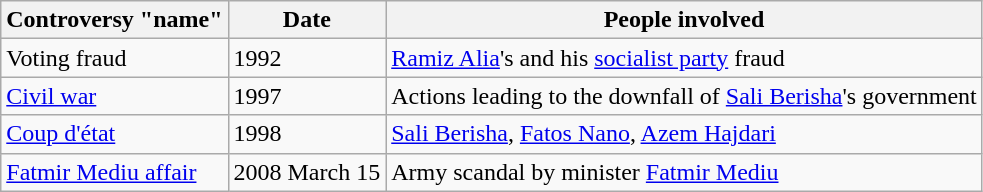<table Class="wikitable sortable">
<tr>
<th>Controversy "name"</th>
<th>Date<br></th>
<th>People involved</th>
</tr>
<tr>
<td>Voting fraud</td>
<td>1992</td>
<td><a href='#'>Ramiz Alia</a>'s and his <a href='#'>socialist party</a> fraud</td>
</tr>
<tr>
<td><a href='#'>Civil war</a></td>
<td>1997</td>
<td>Actions leading to the downfall of <a href='#'>Sali Berisha</a>'s government</td>
</tr>
<tr>
<td><a href='#'>Coup d'état</a></td>
<td>1998</td>
<td><a href='#'>Sali Berisha</a>, <a href='#'>Fatos Nano</a>, <a href='#'>Azem Hajdari</a></td>
</tr>
<tr>
<td><a href='#'>Fatmir Mediu affair</a></td>
<td>2008 March 15</td>
<td>Army scandal by minister <a href='#'>Fatmir Mediu</a></td>
</tr>
</table>
